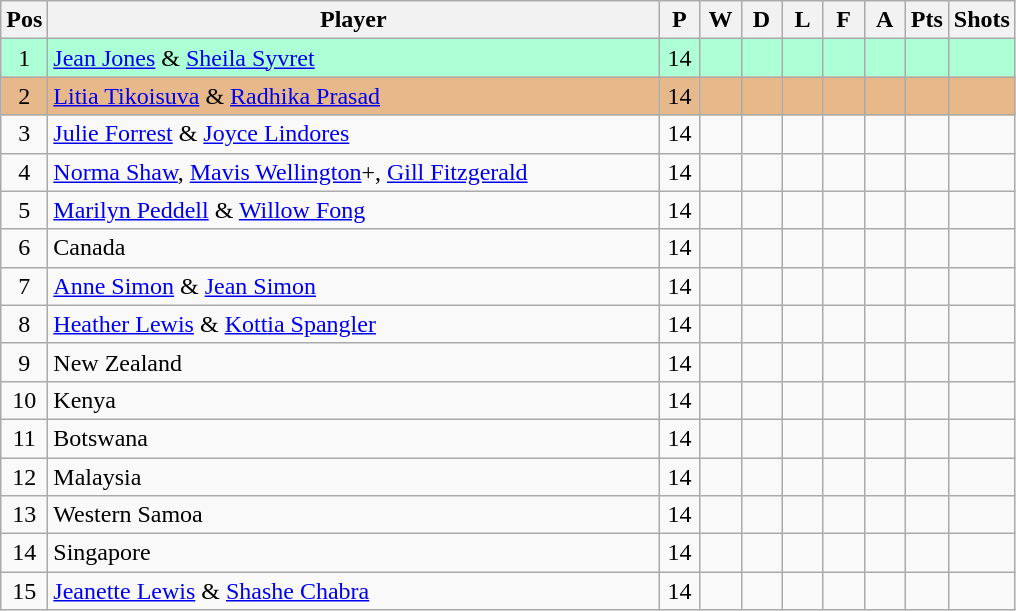<table class="wikitable" style="font-size: 100%">
<tr>
<th width=20>Pos</th>
<th width=400>Player</th>
<th width=20>P</th>
<th width=20>W</th>
<th width=20>D</th>
<th width=20>L</th>
<th width=20>F</th>
<th width=20>A</th>
<th width=20>Pts</th>
<th width=30>Shots</th>
</tr>
<tr align=center style="background: #ADFFD6;">
<td>1</td>
<td align="left"> <a href='#'>Jean Jones</a> & <a href='#'>Sheila Syvret</a></td>
<td>14</td>
<td></td>
<td></td>
<td></td>
<td></td>
<td></td>
<td></td>
<td></td>
</tr>
<tr align=center style="background: #E6B88A;">
<td>2</td>
<td align="left"> <a href='#'>Litia Tikoisuva</a> & <a href='#'>Radhika Prasad</a></td>
<td>14</td>
<td></td>
<td></td>
<td></td>
<td></td>
<td></td>
<td></td>
<td></td>
</tr>
<tr align=center>
<td>3</td>
<td align="left"> <a href='#'>Julie Forrest</a> & <a href='#'>Joyce Lindores</a></td>
<td>14</td>
<td></td>
<td></td>
<td></td>
<td></td>
<td></td>
<td></td>
<td></td>
</tr>
<tr align=center>
<td>4</td>
<td align="left"> <a href='#'>Norma Shaw</a>, <a href='#'>Mavis Wellington</a>+, <a href='#'>Gill Fitzgerald</a></td>
<td>14</td>
<td></td>
<td></td>
<td></td>
<td></td>
<td></td>
<td></td>
<td></td>
</tr>
<tr align=center>
<td>5</td>
<td align="left"> <a href='#'>Marilyn Peddell</a> & <a href='#'>Willow Fong</a></td>
<td>14</td>
<td></td>
<td></td>
<td></td>
<td></td>
<td></td>
<td></td>
<td></td>
</tr>
<tr align=center>
<td>6</td>
<td align="left"> Canada</td>
<td>14</td>
<td></td>
<td></td>
<td></td>
<td></td>
<td></td>
<td></td>
<td></td>
</tr>
<tr align=center>
<td>7</td>
<td align="left"> <a href='#'>Anne Simon</a> & <a href='#'>Jean Simon</a></td>
<td>14</td>
<td></td>
<td></td>
<td></td>
<td></td>
<td></td>
<td></td>
<td></td>
</tr>
<tr align=center>
<td>8</td>
<td align="left"> <a href='#'>Heather Lewis</a> & <a href='#'>Kottia Spangler</a></td>
<td>14</td>
<td></td>
<td></td>
<td></td>
<td></td>
<td></td>
<td></td>
<td></td>
</tr>
<tr align=center>
<td>9</td>
<td align="left"> New Zealand</td>
<td>14</td>
<td></td>
<td></td>
<td></td>
<td></td>
<td></td>
<td></td>
<td></td>
</tr>
<tr align=center>
<td>10</td>
<td align="left"> Kenya</td>
<td>14</td>
<td></td>
<td></td>
<td></td>
<td></td>
<td></td>
<td></td>
<td></td>
</tr>
<tr align=center>
<td>11</td>
<td align="left"> Botswana</td>
<td>14</td>
<td></td>
<td></td>
<td></td>
<td></td>
<td></td>
<td></td>
<td></td>
</tr>
<tr align=center>
<td>12</td>
<td align="left"> Malaysia</td>
<td>14</td>
<td></td>
<td></td>
<td></td>
<td></td>
<td></td>
<td></td>
<td></td>
</tr>
<tr align=center>
<td>13</td>
<td align="left"> Western Samoa</td>
<td>14</td>
<td></td>
<td></td>
<td></td>
<td></td>
<td></td>
<td></td>
<td></td>
</tr>
<tr align=center>
<td>14</td>
<td align="left"> Singapore</td>
<td>14</td>
<td></td>
<td></td>
<td></td>
<td></td>
<td></td>
<td></td>
<td></td>
</tr>
<tr align=center>
<td>15</td>
<td align="left"> <a href='#'>Jeanette Lewis</a> & <a href='#'>Shashe Chabra</a></td>
<td>14</td>
<td></td>
<td></td>
<td></td>
<td></td>
<td></td>
<td></td>
<td></td>
</tr>
</table>
